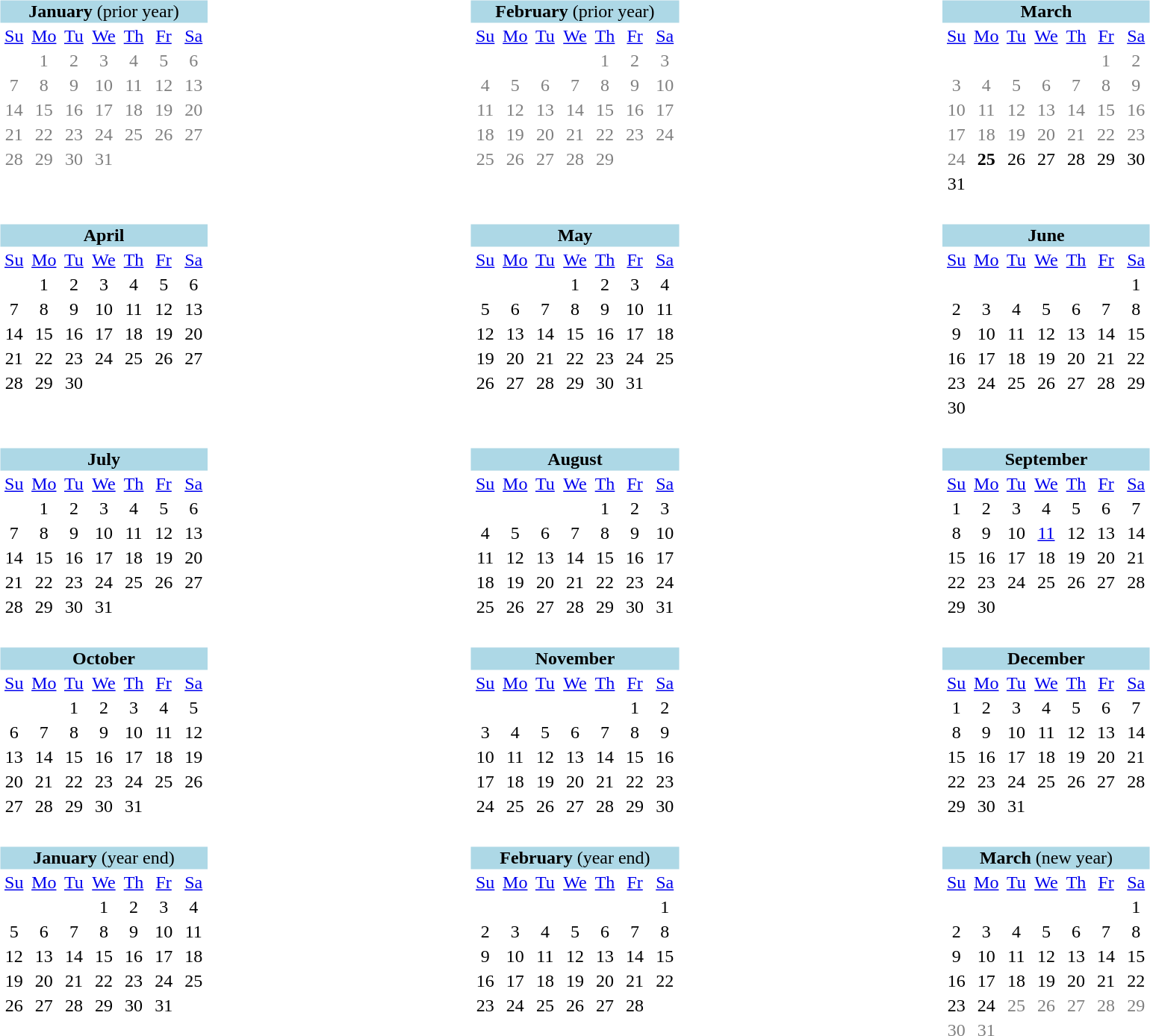<table width="100%" valign="top" style="text-align:center">
<tr>
<td valign="top" align="center"><br><table class="toccolours" style="margin-left: 1em; text-align:center;">
<tr style="background:lightblue;">
<td colspan="7"><strong>January</strong> (prior year)</td>
</tr>
<tr>
<td width="14%"><a href='#'>Su</a></td>
<td width="14%"><a href='#'>Mo</a></td>
<td width="14%"><a href='#'>Tu</a></td>
<td width="14%"><a href='#'>We</a></td>
<td width="14%"><a href='#'>Th</a></td>
<td width="14%"><a href='#'>Fr</a></td>
<td width="14%"><a href='#'>Sa</a></td>
</tr>
<tr style="color: gray;">
<td colspan=1> </td>
<td>1</td>
<td>2</td>
<td>3</td>
<td>4</td>
<td>5</td>
<td>6</td>
</tr>
<tr style="color: gray;">
<td>7</td>
<td>8</td>
<td>9</td>
<td>10</td>
<td>11</td>
<td>12</td>
<td>13</td>
</tr>
<tr style="color: gray;">
<td>14</td>
<td>15</td>
<td>16</td>
<td>17</td>
<td>18</td>
<td>19</td>
<td>20</td>
</tr>
<tr style="color: gray;">
<td>21</td>
<td>22</td>
<td>23</td>
<td>24</td>
<td>25</td>
<td>26</td>
<td>27</td>
</tr>
<tr style="color: gray;">
<td>28</td>
<td>29</td>
<td>30</td>
<td>31</td>
</tr>
</table>
</td>
<td valign="top" align="center"><br><table class="toccolours" style="margin-left:1em; text-align:center;">
<tr style="background:lightblue;">
<td colspan="7"><strong>February</strong> (prior year)</td>
</tr>
<tr>
<td width="14%"><a href='#'>Su</a></td>
<td width="14%"><a href='#'>Mo</a></td>
<td width="14%"><a href='#'>Tu</a></td>
<td width="14%"><a href='#'>We</a></td>
<td width="14%"><a href='#'>Th</a></td>
<td width="14%"><a href='#'>Fr</a></td>
<td width="14%"><a href='#'>Sa</a></td>
</tr>
<tr style="color: gray;">
<td colspan=4> </td>
<td>1</td>
<td>2</td>
<td>3</td>
</tr>
<tr style="color: gray;">
<td>4</td>
<td>5</td>
<td>6</td>
<td>7</td>
<td>8</td>
<td>9</td>
<td>10</td>
</tr>
<tr style="color: gray;">
<td>11</td>
<td>12</td>
<td>13</td>
<td>14</td>
<td>15</td>
<td>16</td>
<td>17</td>
</tr>
<tr style="color: gray;">
<td>18</td>
<td>19</td>
<td>20</td>
<td>21</td>
<td>22</td>
<td>23</td>
<td>24</td>
</tr>
<tr style="color: gray;">
<td>25</td>
<td>26</td>
<td>27</td>
<td>28</td>
<td>29</td>
</tr>
</table>
</td>
<td valign="top" align="center"><br><table class="toccolours" style="margin-left: 1em; text-align:center;">
<tr style="background:lightblue;">
<td colspan="7"><strong>March</strong></td>
</tr>
<tr>
<td width="14%"><a href='#'>Su</a></td>
<td width="14%"><a href='#'>Mo</a></td>
<td width="14%"><a href='#'>Tu</a></td>
<td width="14%"><a href='#'>We</a></td>
<td width="14%"><a href='#'>Th</a></td>
<td width="14%"><a href='#'>Fr</a></td>
<td width="14%"><a href='#'>Sa</a></td>
</tr>
<tr style="color: gray;">
<td colspan="5"> </td>
<td>1</td>
<td>2</td>
</tr>
<tr style="color: gray;">
<td>3</td>
<td>4</td>
<td>5</td>
<td>6</td>
<td>7</td>
<td>8</td>
<td>9</td>
</tr>
<tr style="color: gray;">
<td>10</td>
<td>11</td>
<td>12</td>
<td>13</td>
<td>14</td>
<td>15</td>
<td>16</td>
</tr>
<tr style="color: gray;">
<td>17</td>
<td>18</td>
<td>19</td>
<td>20</td>
<td>21</td>
<td>22</td>
<td>23</td>
</tr>
<tr style="color: black">
<td style="color: gray;">24</td>
<td><strong>25</strong></td>
<td>26</td>
<td>27</td>
<td>28</td>
<td>29</td>
<td>30</td>
</tr>
<tr style="color: black">
<td>31</td>
<td colspan="5"> </td>
</tr>
</table>
</td>
</tr>
<tr>
<td valign="top" align="center"><br><table class="toccolours" style="margin-left: 1em; text-align:center;">
<tr style="background:lightblue;">
<td colspan="7"><strong>April</strong></td>
</tr>
<tr>
<td width="14%"><a href='#'>Su</a></td>
<td width="14%"><a href='#'>Mo</a></td>
<td width="14%"><a href='#'>Tu</a></td>
<td width="14%"><a href='#'>We</a></td>
<td width="14%"><a href='#'>Th</a></td>
<td width="14%"><a href='#'>Fr</a></td>
<td width="14%"><a href='#'>Sa</a></td>
</tr>
<tr>
<td colspan="1"> </td>
<td>1</td>
<td>2</td>
<td>3</td>
<td>4</td>
<td>5</td>
<td>6</td>
</tr>
<tr>
<td>7</td>
<td>8</td>
<td>9</td>
<td>10</td>
<td>11</td>
<td>12</td>
<td>13</td>
</tr>
<tr>
<td>14</td>
<td>15</td>
<td>16</td>
<td>17</td>
<td>18</td>
<td>19</td>
<td>20</td>
</tr>
<tr>
<td>21</td>
<td>22</td>
<td>23</td>
<td>24</td>
<td>25</td>
<td>26</td>
<td>27</td>
</tr>
<tr>
<td>28</td>
<td>29</td>
<td>30</td>
<td colspan="3"> </td>
</tr>
</table>
</td>
<td valign="top" align="center"><br><table class="toccolours" style="margin-left: 1em; text-align:center;">
<tr style="background:lightblue;">
<td colspan="7"><strong>May</strong></td>
</tr>
<tr>
<td width="14%"><a href='#'>Su</a></td>
<td width="14%"><a href='#'>Mo</a></td>
<td width="14%"><a href='#'>Tu</a></td>
<td width="14%"><a href='#'>We</a></td>
<td width="14%"><a href='#'>Th</a></td>
<td width="14%"><a href='#'>Fr</a></td>
<td width="14%"><a href='#'>Sa</a></td>
</tr>
<tr>
<td colspan="3"> </td>
<td>1</td>
<td>2</td>
<td>3</td>
<td>4</td>
</tr>
<tr>
<td>5</td>
<td>6</td>
<td>7</td>
<td>8</td>
<td>9</td>
<td>10</td>
<td>11</td>
</tr>
<tr>
<td>12</td>
<td>13</td>
<td>14</td>
<td>15</td>
<td>16</td>
<td>17</td>
<td>18</td>
</tr>
<tr>
<td>19</td>
<td>20</td>
<td>21</td>
<td>22</td>
<td>23</td>
<td>24</td>
<td>25</td>
</tr>
<tr>
<td>26</td>
<td>27</td>
<td>28</td>
<td>29</td>
<td>30</td>
<td>31</td>
</tr>
</table>
</td>
<td valign="top" align="center"><br><table class="toccolours" style="margin-left: 1em; text-align:center;">
<tr style="background:lightblue;">
<td colspan="7"><strong>June</strong></td>
</tr>
<tr>
<td width="14%"><a href='#'>Su</a></td>
<td width="14%"><a href='#'>Mo</a></td>
<td width="14%"><a href='#'>Tu</a></td>
<td width="14%"><a href='#'>We</a></td>
<td width="14%"><a href='#'>Th</a></td>
<td width="14%"><a href='#'>Fr</a></td>
<td width="14%"><a href='#'>Sa</a></td>
</tr>
<tr>
<td colspan=6> </td>
<td>1</td>
</tr>
<tr>
<td>2</td>
<td>3</td>
<td>4</td>
<td>5</td>
<td>6</td>
<td>7</td>
<td>8</td>
</tr>
<tr>
<td>9</td>
<td>10</td>
<td>11</td>
<td>12</td>
<td>13</td>
<td>14</td>
<td>15</td>
</tr>
<tr>
<td>16</td>
<td>17</td>
<td>18</td>
<td>19</td>
<td>20</td>
<td>21</td>
<td>22</td>
</tr>
<tr>
<td>23</td>
<td>24</td>
<td>25</td>
<td>26</td>
<td>27</td>
<td>28</td>
<td>29</td>
</tr>
<tr>
<td>30</td>
<td> </td>
</tr>
</table>
</td>
</tr>
<tr>
<td valign="top" align="center"><br><table class="toccolours" style="margin-left: 1em; text-align:center;">
<tr style="background:lightblue;">
<td colspan="7"><strong>July</strong></td>
</tr>
<tr>
<td width="14%"><a href='#'>Su</a></td>
<td width="14%"><a href='#'>Mo</a></td>
<td width="14%"><a href='#'>Tu</a></td>
<td width="14%"><a href='#'>We</a></td>
<td width="14%"><a href='#'>Th</a></td>
<td width="14%"><a href='#'>Fr</a></td>
<td width="14%"><a href='#'>Sa</a></td>
</tr>
<tr>
<td colspan=1> </td>
<td>1</td>
<td>2</td>
<td>3</td>
<td>4</td>
<td>5</td>
<td>6</td>
</tr>
<tr>
<td>7</td>
<td>8</td>
<td>9</td>
<td>10</td>
<td>11</td>
<td>12</td>
<td>13</td>
</tr>
<tr>
<td>14</td>
<td>15</td>
<td>16</td>
<td>17</td>
<td>18</td>
<td>19</td>
<td>20</td>
</tr>
<tr>
<td>21</td>
<td>22</td>
<td>23</td>
<td>24</td>
<td>25</td>
<td>26</td>
<td>27</td>
</tr>
<tr>
<td>28</td>
<td>29</td>
<td>30</td>
<td>31</td>
</tr>
</table>
</td>
<td valign="top" align="center"><br><table class="toccolours" style="margin-left: 1em; text-align:center;">
<tr style="background:lightblue;">
<td colspan="7"><strong>August</strong></td>
</tr>
<tr>
<td width="14%"><a href='#'>Su</a></td>
<td width="14%"><a href='#'>Mo</a></td>
<td width="14%"><a href='#'>Tu</a></td>
<td width="14%"><a href='#'>We</a></td>
<td width="14%"><a href='#'>Th</a></td>
<td width="14%"><a href='#'>Fr</a></td>
<td width="14%"><a href='#'>Sa</a></td>
</tr>
<tr>
<td colspan=4> </td>
<td>1</td>
<td>2</td>
<td>3</td>
</tr>
<tr>
<td>4</td>
<td>5</td>
<td>6</td>
<td>7</td>
<td>8</td>
<td>9</td>
<td>10</td>
</tr>
<tr>
<td>11</td>
<td>12</td>
<td>13</td>
<td>14</td>
<td>15</td>
<td>16</td>
<td>17</td>
</tr>
<tr>
<td>18</td>
<td>19</td>
<td>20</td>
<td>21</td>
<td>22</td>
<td>23</td>
<td>24</td>
</tr>
<tr>
<td>25</td>
<td>26</td>
<td>27</td>
<td>28</td>
<td>29</td>
<td>30</td>
<td>31</td>
</tr>
</table>
</td>
<td valign="top" align="center"><br><table class="toccolours" style="margin-left: 1em; text-align:center;">
<tr style="background:lightblue;">
<td colspan="7"><strong>September</strong></td>
</tr>
<tr>
<td width="14%"><a href='#'>Su</a></td>
<td width="14%"><a href='#'>Mo</a></td>
<td width="14%"><a href='#'>Tu</a></td>
<td width="14%"><a href='#'>We</a></td>
<td width="14%"><a href='#'>Th</a></td>
<td width="14%"><a href='#'>Fr</a></td>
<td width="14%"><a href='#'>Sa</a></td>
</tr>
<tr>
<td>1</td>
<td>2</td>
<td>3</td>
<td>4</td>
<td>5</td>
<td>6</td>
<td>7</td>
</tr>
<tr>
<td>8</td>
<td>9</td>
<td>10</td>
<td><a href='#'>11</a></td>
<td>12</td>
<td>13</td>
<td>14</td>
</tr>
<tr>
<td>15</td>
<td>16</td>
<td>17</td>
<td>18</td>
<td>19</td>
<td>20</td>
<td>21</td>
</tr>
<tr>
<td>22</td>
<td>23</td>
<td>24</td>
<td>25</td>
<td>26</td>
<td>27</td>
<td>28</td>
</tr>
<tr>
<td>29</td>
<td>30</td>
</tr>
</table>
</td>
</tr>
<tr>
<td valign="top" align="center"><br><table class="toccolours" style="margin-left: 1em; text-align:center;">
<tr style="background:lightblue;">
<td colspan="7"><strong>October</strong></td>
</tr>
<tr>
<td width="14%"><a href='#'>Su</a></td>
<td width="14%"><a href='#'>Mo</a></td>
<td width="14%"><a href='#'>Tu</a></td>
<td width="14%"><a href='#'>We</a></td>
<td width="14%"><a href='#'>Th</a></td>
<td width="14%"><a href='#'>Fr</a></td>
<td width="14%"><a href='#'>Sa</a></td>
</tr>
<tr>
<td colspan=2> </td>
<td>1</td>
<td>2</td>
<td>3</td>
<td>4</td>
<td>5</td>
</tr>
<tr>
<td>6</td>
<td>7</td>
<td>8</td>
<td>9</td>
<td>10</td>
<td>11</td>
<td>12</td>
</tr>
<tr>
<td>13</td>
<td>14</td>
<td>15</td>
<td>16</td>
<td>17</td>
<td>18</td>
<td>19</td>
</tr>
<tr>
<td>20</td>
<td>21</td>
<td>22</td>
<td>23</td>
<td>24</td>
<td>25</td>
<td>26</td>
</tr>
<tr>
<td>27</td>
<td>28</td>
<td>29</td>
<td>30</td>
<td>31</td>
</tr>
</table>
</td>
<td valign="top" align="center"><br><table class="toccolours" style="margin-left: 1em; text-align:center;">
<tr style="background:lightblue;">
<td colspan="7"><strong>November</strong></td>
</tr>
<tr>
<td width="14%"><a href='#'>Su</a></td>
<td width="14%"><a href='#'>Mo</a></td>
<td width="14%"><a href='#'>Tu</a></td>
<td width="14%"><a href='#'>We</a></td>
<td width="14%"><a href='#'>Th</a></td>
<td width="14%"><a href='#'>Fr</a></td>
<td width="14%"><a href='#'>Sa</a></td>
</tr>
<tr>
<td colspan=5> </td>
<td>1</td>
<td>2</td>
</tr>
<tr>
<td>3</td>
<td>4</td>
<td>5</td>
<td>6</td>
<td>7</td>
<td>8</td>
<td>9</td>
</tr>
<tr>
<td>10</td>
<td>11</td>
<td>12</td>
<td>13</td>
<td>14</td>
<td>15</td>
<td>16</td>
</tr>
<tr>
<td>17</td>
<td>18</td>
<td>19</td>
<td>20</td>
<td>21</td>
<td>22</td>
<td>23</td>
</tr>
<tr>
<td>24</td>
<td>25</td>
<td>26</td>
<td>27</td>
<td>28</td>
<td>29</td>
<td>30</td>
</tr>
</table>
</td>
<td valign="top" align="center"><br><table class="toccolours" style="margin-left: 1em; text-align:center;">
<tr style="background:lightblue;">
<td colspan="7"><strong>December</strong></td>
</tr>
<tr>
<td width="14%"><a href='#'>Su</a></td>
<td width="14%"><a href='#'>Mo</a></td>
<td width="14%"><a href='#'>Tu</a></td>
<td width="14%"><a href='#'>We</a></td>
<td width="14%"><a href='#'>Th</a></td>
<td width="14%"><a href='#'>Fr</a></td>
<td width="14%"><a href='#'>Sa</a></td>
</tr>
<tr>
<td>1</td>
<td>2</td>
<td>3</td>
<td>4</td>
<td>5</td>
<td>6</td>
<td>7</td>
</tr>
<tr>
<td>8</td>
<td>9</td>
<td>10</td>
<td>11</td>
<td>12</td>
<td>13</td>
<td>14</td>
</tr>
<tr>
<td>15</td>
<td>16</td>
<td>17</td>
<td>18</td>
<td>19</td>
<td>20</td>
<td>21</td>
</tr>
<tr>
<td>22</td>
<td>23</td>
<td>24</td>
<td>25</td>
<td>26</td>
<td>27</td>
<td>28</td>
</tr>
<tr>
<td>29</td>
<td>30</td>
<td>31</td>
<td> </td>
</tr>
</table>
</td>
</tr>
<tr>
<td valign="top" align="center"><br><table class="toccolours" style="margin-left: 1em; text-align:center;">
<tr style="background:lightblue;">
<td colspan="7"><strong>January</strong> (year end)</td>
</tr>
<tr>
<td width="14%"><a href='#'>Su</a></td>
<td width="14%"><a href='#'>Mo</a></td>
<td width="14%"><a href='#'>Tu</a></td>
<td width="14%"><a href='#'>We</a></td>
<td width="14%"><a href='#'>Th</a></td>
<td width="14%"><a href='#'>Fr</a></td>
<td width="14%"><a href='#'>Sa</a></td>
</tr>
<tr>
<td colspan=3> </td>
<td>1</td>
<td>2</td>
<td>3</td>
<td>4</td>
</tr>
<tr>
<td>5</td>
<td>6</td>
<td>7</td>
<td>8</td>
<td>9</td>
<td>10</td>
<td>11</td>
</tr>
<tr>
<td>12</td>
<td>13</td>
<td>14</td>
<td>15</td>
<td>16</td>
<td>17</td>
<td>18</td>
</tr>
<tr>
<td>19</td>
<td>20</td>
<td>21</td>
<td>22</td>
<td>23</td>
<td>24</td>
<td>25</td>
</tr>
<tr>
<td>26</td>
<td>27</td>
<td>28</td>
<td>29</td>
<td>30</td>
<td>31</td>
</tr>
<tr>
<td> </td>
</tr>
</table>
</td>
<td valign="top" align="center"><br><table class="toccolours" style="margin-left: 1em; text-align:center;">
<tr style="background:lightblue;">
<td colspan="7"><strong>February</strong> (year end)</td>
</tr>
<tr>
<td width="14%"><a href='#'>Su</a></td>
<td width="14%"><a href='#'>Mo</a></td>
<td width="14%"><a href='#'>Tu</a></td>
<td width="14%"><a href='#'>We</a></td>
<td width="14%"><a href='#'>Th</a></td>
<td width="14%"><a href='#'>Fr</a></td>
<td width="14%"><a href='#'>Sa</a></td>
</tr>
<tr>
<td colspan=6> </td>
<td>1</td>
</tr>
<tr>
<td>2</td>
<td>3</td>
<td>4</td>
<td>5</td>
<td>6</td>
<td>7</td>
<td>8</td>
</tr>
<tr>
<td>9</td>
<td>10</td>
<td>11</td>
<td>12</td>
<td>13</td>
<td>14</td>
<td>15</td>
</tr>
<tr>
<td>16</td>
<td>17</td>
<td>18</td>
<td>19</td>
<td>20</td>
<td>21</td>
<td>22</td>
</tr>
<tr>
<td>23</td>
<td>24</td>
<td>25</td>
<td>26</td>
<td>27</td>
<td>28</td>
</tr>
<tr>
<td> </td>
</tr>
</table>
</td>
<td valign="top" align="center"><br><table class="toccolours" style="margin-left: 1em; text-align:center;">
<tr style="background:lightblue;">
<td colspan="7"><strong>March</strong> (new year)</td>
</tr>
<tr>
<td width="14%"><a href='#'>Su</a></td>
<td width="14%"><a href='#'>Mo</a></td>
<td width="14%"><a href='#'>Tu</a></td>
<td width="14%"><a href='#'>We</a></td>
<td width="14%"><a href='#'>Th</a></td>
<td width="14%"><a href='#'>Fr</a></td>
<td width="14%"><a href='#'>Sa</a></td>
</tr>
<tr>
<td colspan=6> </td>
<td>1</td>
</tr>
<tr>
<td>2</td>
<td>3</td>
<td>4</td>
<td>5</td>
<td>6</td>
<td>7</td>
<td>8</td>
</tr>
<tr>
<td>9</td>
<td>10</td>
<td>11</td>
<td>12</td>
<td>13</td>
<td>14</td>
<td>15</td>
</tr>
<tr>
<td>16</td>
<td>17</td>
<td>18</td>
<td>19</td>
<td>20</td>
<td>21</td>
<td>22</td>
</tr>
<tr style="color: gray;">
<td style="color: black">23</td>
<td style="color: black">24</td>
<td>25</td>
<td>26</td>
<td>27</td>
<td>28</td>
<td>29</td>
</tr>
<tr style="color: gray;">
<td>30</td>
<td>31</td>
</tr>
</table>
</td>
</tr>
</table>
